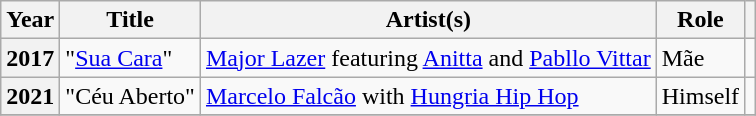<table class="wikitable plainrowheaders" style="margin-right: 0;">
<tr>
<th scope="col">Year</th>
<th scope="col">Title</th>
<th scope="col">Artist(s)</th>
<th>Role</th>
<th scope="col" class="unsortable"></th>
</tr>
<tr>
<th scope="row">2017</th>
<td>"<a href='#'>Sua Cara</a>"</td>
<td><a href='#'>Major Lazer</a> featuring <a href='#'>Anitta</a> and <a href='#'>Pabllo Vittar</a></td>
<td>Mãe</td>
<td></td>
</tr>
<tr>
<th scope="row">2021</th>
<td>"Céu Aberto"</td>
<td><a href='#'>Marcelo Falcão</a> with <a href='#'>Hungria Hip Hop</a></td>
<td>Himself</td>
<td></td>
</tr>
<tr>
</tr>
</table>
